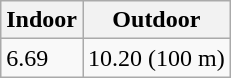<table class="wikitable" border="1" align="upright">
<tr>
<th>Indoor</th>
<th>Outdoor</th>
</tr>
<tr>
<td>6.69</td>
<td>10.20 (100 m)</td>
</tr>
</table>
